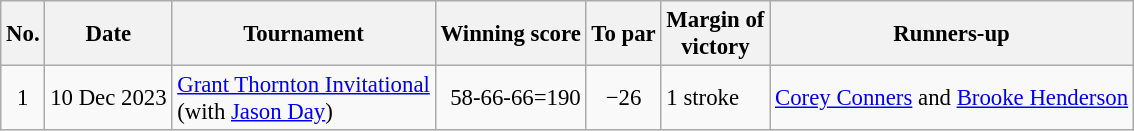<table class="wikitable" style="font-size:95%;">
<tr>
<th>No.</th>
<th>Date</th>
<th>Tournament</th>
<th>Winning score</th>
<th>To par</th>
<th>Margin of<br>victory</th>
<th>Runners-up</th>
</tr>
<tr>
<td align=center>1</td>
<td align=right>10 Dec 2023</td>
<td><a href='#'>Grant Thornton Invitational</a><br>(with  <a href='#'>Jason Day</a>)</td>
<td align=right>58-66-66=190</td>
<td align=center>−26</td>
<td>1 stroke</td>
<td> <a href='#'>Corey Conners</a> and  <a href='#'>Brooke Henderson</a></td>
</tr>
</table>
